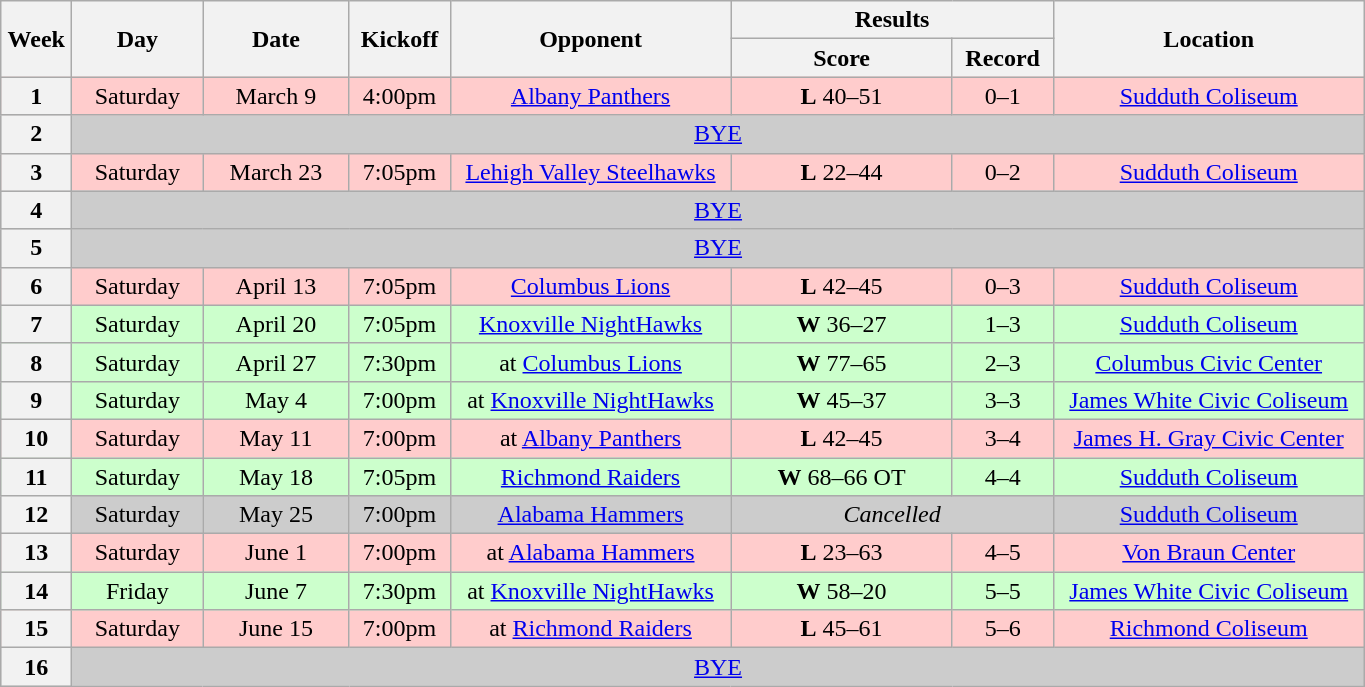<table class="wikitable">
<tr>
<th rowspan="2" width="40">Week</th>
<th rowspan="2" width="80">Day</th>
<th rowspan="2" width="90">Date</th>
<th rowspan="2" width="60">Kickoff</th>
<th rowspan="2" width="180">Opponent</th>
<th colspan="2" width="200">Results</th>
<th rowspan="2" width="200">Location</th>
</tr>
<tr>
<th width="140">Score</th>
<th width="60">Record</th>
</tr>
<tr align="center" bgcolor="#FFCCCC">
<th>1</th>
<td>Saturday</td>
<td>March 9</td>
<td>4:00pm</td>
<td><a href='#'>Albany Panthers</a></td>
<td><strong>L</strong> 40–51</td>
<td>0–1</td>
<td><a href='#'>Sudduth Coliseum</a></td>
</tr>
<tr align="center" bgcolor="#CCCCCC">
<th>2</th>
<td colSpan=7><a href='#'>BYE</a></td>
</tr>
<tr align="center" bgcolor="#FFCCCC">
<th>3</th>
<td>Saturday</td>
<td>March 23</td>
<td>7:05pm</td>
<td><a href='#'>Lehigh Valley Steelhawks</a></td>
<td><strong>L</strong> 22–44</td>
<td>0–2</td>
<td><a href='#'>Sudduth Coliseum</a></td>
</tr>
<tr align="center" bgcolor="#CCCCCC">
<th>4</th>
<td colSpan=7><a href='#'>BYE</a></td>
</tr>
<tr align="center" bgcolor="#CCCCCC">
<th>5</th>
<td colSpan=7><a href='#'>BYE</a></td>
</tr>
<tr align="center" bgcolor="#FFCCCC">
<th>6</th>
<td>Saturday</td>
<td>April 13</td>
<td>7:05pm</td>
<td><a href='#'>Columbus Lions</a></td>
<td><strong>L</strong> 42–45</td>
<td>0–3</td>
<td><a href='#'>Sudduth Coliseum</a></td>
</tr>
<tr align="center" bgcolor="#CCFFCC">
<th>7</th>
<td>Saturday</td>
<td>April 20</td>
<td>7:05pm</td>
<td><a href='#'>Knoxville NightHawks</a></td>
<td><strong>W</strong> 36–27</td>
<td>1–3</td>
<td><a href='#'>Sudduth Coliseum</a></td>
</tr>
<tr align="center" bgcolor="#CCFFCC">
<th>8</th>
<td>Saturday</td>
<td>April 27</td>
<td>7:30pm</td>
<td>at <a href='#'>Columbus Lions</a></td>
<td><strong>W</strong> 77–65</td>
<td>2–3</td>
<td><a href='#'>Columbus Civic Center</a></td>
</tr>
<tr align="center" bgcolor="#CCFFCC">
<th>9</th>
<td>Saturday</td>
<td>May 4</td>
<td>7:00pm</td>
<td>at <a href='#'>Knoxville NightHawks</a></td>
<td><strong>W</strong> 45–37</td>
<td>3–3</td>
<td><a href='#'>James White Civic Coliseum</a></td>
</tr>
<tr align="center" bgcolor="#FFCCCC">
<th>10</th>
<td>Saturday</td>
<td>May 11</td>
<td>7:00pm</td>
<td>at <a href='#'>Albany Panthers</a></td>
<td><strong>L</strong> 42–45</td>
<td>3–4</td>
<td><a href='#'>James H. Gray Civic Center</a></td>
</tr>
<tr align="center" bgcolor="#CCFFCC">
<th>11</th>
<td>Saturday</td>
<td>May 18</td>
<td>7:05pm</td>
<td><a href='#'>Richmond Raiders</a></td>
<td><strong>W</strong> 68–66 OT</td>
<td>4–4</td>
<td><a href='#'>Sudduth Coliseum</a></td>
</tr>
<tr align="center" bgcolor="#CCCCCC">
<th>12</th>
<td>Saturday</td>
<td>May 25</td>
<td>7:00pm</td>
<td><a href='#'>Alabama Hammers</a></td>
<td colSpan=2><em>Cancelled</em></td>
<td><a href='#'>Sudduth Coliseum</a></td>
</tr>
<tr align="center" bgcolor="#FFCCCC">
<th>13</th>
<td>Saturday</td>
<td>June 1</td>
<td>7:00pm</td>
<td>at <a href='#'>Alabama Hammers</a></td>
<td><strong>L</strong> 23–63</td>
<td>4–5</td>
<td><a href='#'>Von Braun Center</a></td>
</tr>
<tr align="center" bgcolor="#CCFFCC">
<th>14</th>
<td>Friday</td>
<td>June 7</td>
<td>7:30pm</td>
<td>at <a href='#'>Knoxville NightHawks</a></td>
<td><strong>W</strong> 58–20</td>
<td>5–5</td>
<td><a href='#'>James White Civic Coliseum</a></td>
</tr>
<tr align="center" bgcolor="#FFCCCC">
<th>15</th>
<td>Saturday</td>
<td>June 15</td>
<td>7:00pm</td>
<td>at <a href='#'>Richmond Raiders</a></td>
<td><strong>L</strong> 45–61</td>
<td>5–6</td>
<td><a href='#'>Richmond Coliseum</a></td>
</tr>
<tr align="center" bgcolor="#CCCCCC">
<th>16</th>
<td colSpan=7><a href='#'>BYE</a></td>
</tr>
</table>
